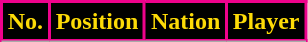<table class="wikitable sortable">
<tr>
<th style="background-color:#000; color:#FDDB07; border:2px solid #EE028B;" scope=col>No.</th>
<th style="background-color:#000; color:#FDDB07; border:2px solid #EE028B;">Position</th>
<th style="background-color:#000; color:#FDDB07; border:2px solid #EE028B;" scope=col>Nation</th>
<th style="background-color:#000; color:#FDDB07; border:2px solid #EE028B;" scope=col>Player</th>
</tr>
<tr>
</tr>
</table>
